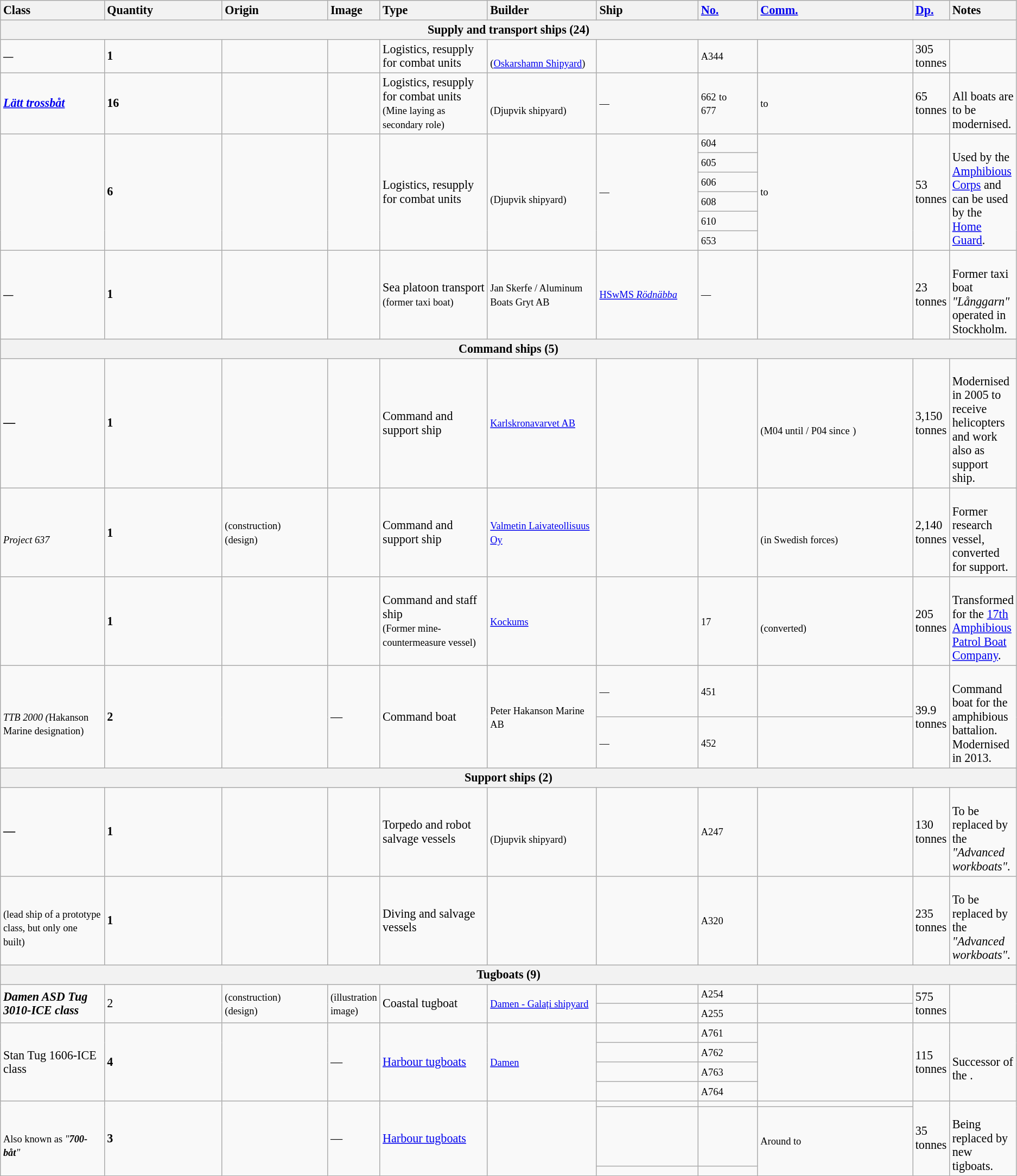<table class="wikitable" style="font-size: 92%;">
<tr>
<th style="text-align: left; width:12%;">Class</th>
<th style="text-align: left; width:14%;">Quantity</th>
<th style="text-align: left; width:12%;">Origin</th>
<th style="text-align: left">Image</th>
<th style="text-align: left; width:12%;">Type</th>
<th style="text-align: left; width:12%;">Builder</th>
<th style="text-align: left; width:12%;">Ship</th>
<th style="text-align: left; width:7%;"><a href='#'>No.</a></th>
<th style="text-align: left; width:20%;"><a href='#'>Comm.</a></th>
<th style="text-align: left; width:12%;"><a href='#'>Dp.</a></th>
<th style="text-align: left; width:12%;">Notes</th>
</tr>
<tr>
<th colspan="11">Supply and transport ships (24)</th>
</tr>
<tr>
<td><small><strong>—</strong></small></td>
<td><strong>1</strong></td>
<td></td>
<td></td>
<td>Logistics, resupply for combat units</td>
<td><small></small><br><small>(<a href='#'>Oskarshamn Shipyard</a>)</small></td>
<td><small></small></td>
<td><small>A344</small></td>
<td><small></small></td>
<td>305 tonnes</td>
<td></td>
</tr>
<tr>
<td><strong><em><a href='#'>Lätt trossbåt</a></em></strong></td>
<td><strong>16</strong></td>
<td></td>
<td><br></td>
<td>Logistics, resupply for combat units<br><small>(Mine laying as secondary role)</small></td>
<td><small></small><br><small>(Djupvik shipyard)</small></td>
<td><small>—</small></td>
<td><small>662</small> <small>to</small><br><small>677</small></td>
<td><small></small> <small>to</small> <small></small></td>
<td>65 tonnes</td>
<td><br>All boats are to be modernised.</td>
</tr>
<tr>
<td rowspan="6"><strong><em></em></strong></td>
<td rowspan="6"><strong>6</strong></td>
<td rowspan="6"></td>
<td rowspan="6"></td>
<td rowspan="6">Logistics, resupply for combat units</td>
<td rowspan="6"><small></small><br><small>(Djupvik shipyard)</small></td>
<td rowspan="6"><small>—</small></td>
<td><small>604</small></td>
<td rowspan="6"><small></small> <small>to</small> <small></small></td>
<td rowspan="6">53 tonnes</td>
<td rowspan="6"><br>Used by the <a href='#'>Amphibious Corps</a> and can be used by the <a href='#'>Home Guard</a>.</td>
</tr>
<tr>
<td><small>605</small></td>
</tr>
<tr>
<td><small>606</small></td>
</tr>
<tr>
<td><small>608</small></td>
</tr>
<tr>
<td><small>610</small></td>
</tr>
<tr>
<td><small>653</small></td>
</tr>
<tr>
<td><small><strong>—</strong></small></td>
<td><strong>1</strong></td>
<td></td>
<td></td>
<td>Sea platoon transport<br><small>(former taxi boat)</small></td>
<td><small>Jan Skerfe / Aluminum Boats Gryt AB</small></td>
<td><a href='#'><small>HSwMS <em>Rödnäbba</em></small></a></td>
<td><small>—</small></td>
<td><small></small></td>
<td>23 tonnes</td>
<td><br>Former taxi boat <em>"Långgarn"</em> operated in Stockholm.</td>
</tr>
<tr>
<th colspan="11">Command ships (5)</th>
</tr>
<tr>
<td><strong>—</strong></td>
<td><strong>1</strong></td>
<td></td>
<td></td>
<td>Command and support ship</td>
<td><a href='#'><small>Karlskronavarvet AB</small></a></td>
<td><small></small></td>
<td><small></small></td>
<td><small></small><br><small>(M04 until  / P04 since</small> <small>)</small></td>
<td>3,150 tonnes</td>
<td><br>Modernised in 2005 to receive helicopters and work also as support ship.</td>
</tr>
<tr>
<td><strong></strong><br><small><em>Project 637</em></small></td>
<td><strong>1</strong></td>
<td> <small>(construction)</small><br> <small>(design)</small></td>
<td></td>
<td>Command and support ship</td>
<td><a href='#'><small>Valmetin Laivateollisuus Oy</small></a></td>
<td><small></small></td>
<td><small></small></td>
<td><small></small><br><small></small><small> (</small><small>in Swedish forces</small><small>)</small></td>
<td>2,140 tonnes</td>
<td><br>Former research vessel, converted for support.</td>
</tr>
<tr>
<td><strong></strong></td>
<td><strong>1</strong></td>
<td></td>
<td></td>
<td>Command and staff ship<br><small>(Former mine-countermeasure vessel)</small></td>
<td><small><a href='#'>Kockums</a></small></td>
<td><small></small></td>
<td><small>17</small></td>
<td><small></small><br><small></small><small></small> <small>(</small><small>converted</small><small>)</small></td>
<td>205 tonnes</td>
<td><br>Transformed for the <a href='#'>17th Amphibious Patrol Boat Company</a>.</td>
</tr>
<tr>
<td rowspan="2"><strong></strong><br><small><em>TTB 2000 (</em>Hakanson Marine designation)</small></td>
<td rowspan="2"><strong>2</strong></td>
<td rowspan="2"></td>
<td rowspan="2">—</td>
<td rowspan="2">Command boat</td>
<td rowspan="2"><small>Peter Hakanson Marine AB</small></td>
<td><small>—</small></td>
<td><small>451</small></td>
<td><small></small></td>
<td rowspan="2">39.9 tonnes</td>
<td rowspan="2"><br>Command boat for the amphibious battalion. Modernised in 2013.</td>
</tr>
<tr>
<td><small>—</small></td>
<td><small>452</small></td>
<td><small></small></td>
</tr>
<tr>
<th colspan="11">Support ships (2)</th>
</tr>
<tr>
<td><strong>—</strong></td>
<td><strong>1</strong></td>
<td></td>
<td></td>
<td>Torpedo and robot salvage vessels</td>
<td><small></small><br><small>(Djupvik shipyard)</small></td>
<td><small></small></td>
<td><small>A247</small></td>
<td><small></small></td>
<td>130 tonnes</td>
<td><br>To be replaced by the <em>"Advanced workboats"</em>.</td>
</tr>
<tr>
<td><strong></strong><br><small>(lead ship of a prototype class, but only one built)</small></td>
<td><strong>1</strong></td>
<td></td>
<td></td>
<td>Diving and salvage vessels</td>
<td><small></small></td>
<td><small></small></td>
<td><small>A320</small></td>
<td><small></small></td>
<td>235 tonnes</td>
<td><br>To be replaced by the <em>"Advanced workboats"</em>.</td>
</tr>
<tr>
<th colspan="11">Tugboats (9)</th>
</tr>
<tr>
<td rowspan="2"><strong><em>Damen ASD Tug 3010-ICE<em> class<strong></td>
<td rowspan="2"></strong>2<strong></td>
<td rowspan="2"> <small>(construction)</small><br> <small>(design)</small></td>
<td rowspan="2"> <small>(illustration image)</small></td>
<td rowspan="2">Coastal tugboat</td>
<td rowspan="2"><a href='#'><small>Damen - Galați shipyard</small></a></td>
<td><small></small></td>
<td><small>A254</small></td>
<td><small></small></td>
<td rowspan="2">575 tonnes</td>
<td rowspan="2"></td>
</tr>
<tr>
<td><small></small></td>
<td><small>A255</small></td>
<td><small></small></td>
</tr>
<tr>
<td rowspan="4"></em></strong>Stan Tug 1606-ICE</em> class</strong></td>
<td rowspan="4"><strong>4</strong></td>
<td rowspan="4"></td>
<td rowspan="4">—</td>
<td rowspan="4"><a href='#'>Harbour tugboats</a></td>
<td rowspan="4"><a href='#'><small>Damen</small></a></td>
<td><small></small></td>
<td><small>A761</small></td>
<td rowspan="4"><small></small></td>
<td rowspan="4">115 tonnes</td>
<td rowspan="4"><br>Successor of the .</td>
</tr>
<tr>
<td><small></small></td>
<td><small>A762</small></td>
</tr>
<tr>
<td><small></small></td>
<td><small>A763</small></td>
</tr>
<tr>
<td><small></small></td>
<td><small>A764</small></td>
</tr>
<tr>
<td rowspan="3"><strong></strong><br><small>Also known as <em>"<strong>700-båt</strong>"</em></small></td>
<td rowspan="3"><strong>3</strong></td>
<td rowspan="3"></td>
<td rowspan="3">—</td>
<td rowspan="3"><a href='#'>Harbour tugboats</a></td>
<td rowspan="3"><small></small></td>
<td><small></small></td>
<td><small></small></td>
<td><small></small></td>
<td rowspan="3">35 tonnes</td>
<td rowspan="3"><br>Being replaced by new tigboats.</td>
</tr>
<tr>
<td><small></small></td>
<td><small></small></td>
<td rowspan="2"><small>Around  to </small></td>
</tr>
<tr>
<td><small></small></td>
<td><small></small></td>
</tr>
</table>
